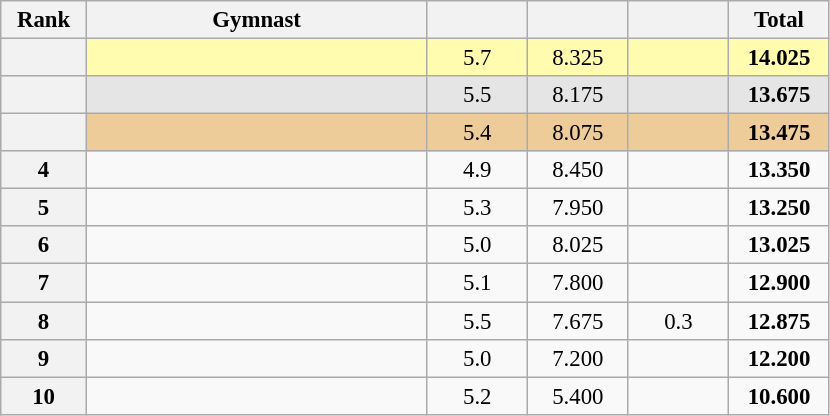<table class="wikitable sortable" style="text-align:center; font-size:95%">
<tr>
<th scope="col" style="width:50px;">Rank</th>
<th scope="col" style="width:220px;">Gymnast</th>
<th scope="col" style="width:60px;"></th>
<th scope="col" style="width:60px;"></th>
<th scope="col" style="width:60px;"></th>
<th scope="col" style="width:60px;">Total</th>
</tr>
<tr style="background:#fffcaf;">
<th scope=row style="text-align:center"></th>
<td style="text-align:left;"></td>
<td>5.7</td>
<td>8.325</td>
<td></td>
<td><strong>14.025</strong></td>
</tr>
<tr style="background:#e5e5e5;">
<th scope=row style="text-align:center"></th>
<td style="text-align:left;"></td>
<td>5.5</td>
<td>8.175</td>
<td></td>
<td><strong>13.675</strong></td>
</tr>
<tr style="background:#ec9;">
<th scope=row style="text-align:center"></th>
<td style="text-align:left;"></td>
<td>5.4</td>
<td>8.075</td>
<td></td>
<td><strong>13.475</strong></td>
</tr>
<tr>
<th scope=row style="text-align:center">4</th>
<td style="text-align:left;"></td>
<td>4.9</td>
<td>8.450</td>
<td></td>
<td><strong>13.350</strong></td>
</tr>
<tr>
<th scope=row style="text-align:center">5</th>
<td style="text-align:left;"></td>
<td>5.3</td>
<td>7.950</td>
<td></td>
<td><strong>13.250</strong></td>
</tr>
<tr>
<th scope=row style="text-align:center">6</th>
<td style="text-align:left;"></td>
<td>5.0</td>
<td>8.025</td>
<td></td>
<td><strong>13.025</strong></td>
</tr>
<tr>
<th scope=row style="text-align:center">7</th>
<td style="text-align:left;"></td>
<td>5.1</td>
<td>7.800</td>
<td></td>
<td><strong>12.900</strong></td>
</tr>
<tr>
<th scope=row style="text-align:center">8</th>
<td style="text-align:left;"></td>
<td>5.5</td>
<td>7.675</td>
<td>0.3</td>
<td><strong>12.875</strong></td>
</tr>
<tr>
<th scope=row style="text-align:center">9</th>
<td style="text-align:left;"></td>
<td>5.0</td>
<td>7.200</td>
<td></td>
<td><strong>12.200</strong></td>
</tr>
<tr>
<th scope=row style="text-align:center">10</th>
<td style="text-align:left;"></td>
<td>5.2</td>
<td>5.400</td>
<td></td>
<td><strong>10.600</strong></td>
</tr>
</table>
